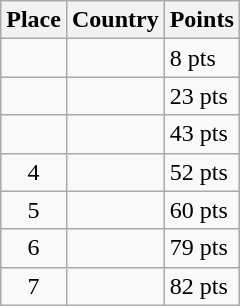<table class=wikitable>
<tr>
<th>Place</th>
<th>Country</th>
<th>Points</th>
</tr>
<tr>
<td align=center></td>
<td></td>
<td>8 pts</td>
</tr>
<tr>
<td align=center></td>
<td></td>
<td>23 pts</td>
</tr>
<tr>
<td align=center></td>
<td></td>
<td>43 pts</td>
</tr>
<tr>
<td align=center>4</td>
<td></td>
<td>52 pts</td>
</tr>
<tr>
<td align=center>5</td>
<td></td>
<td>60 pts</td>
</tr>
<tr>
<td align=center>6</td>
<td></td>
<td>79 pts</td>
</tr>
<tr>
<td align=center>7</td>
<td></td>
<td>82 pts</td>
</tr>
</table>
